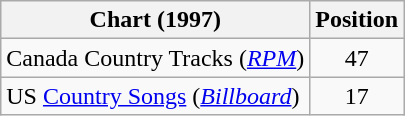<table class="wikitable sortable">
<tr>
<th scope="col">Chart (1997)</th>
<th scope="col">Position</th>
</tr>
<tr>
<td>Canada Country Tracks (<em><a href='#'>RPM</a></em>)</td>
<td align="center">47</td>
</tr>
<tr>
<td>US <a href='#'>Country Songs</a> (<em><a href='#'>Billboard</a></em>)</td>
<td align="center">17</td>
</tr>
</table>
